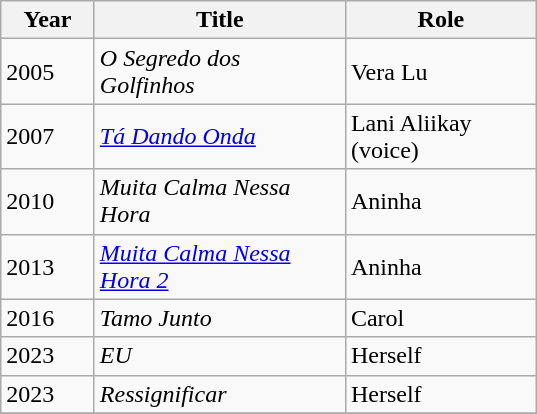<table class="wikitable sortable">
<tr>
<th width=055>Year</th>
<th width=160>Title</th>
<th width=120>Role</th>
</tr>
<tr>
<td>2005</td>
<td><em>O Segredo dos Golfinhos</em></td>
<td>Vera Lu</td>
</tr>
<tr>
<td>2007</td>
<td><em><a href='#'>Tá Dando Onda</a></em></td>
<td>Lani Aliikay (voice)</td>
</tr>
<tr>
<td>2010</td>
<td><em>Muita Calma Nessa Hora</em></td>
<td>Aninha</td>
</tr>
<tr>
<td>2013</td>
<td><em><a href='#'>Muita Calma Nessa Hora 2</a></em></td>
<td>Aninha</td>
</tr>
<tr>
<td>2016</td>
<td><em>Tamo Junto</em></td>
<td>Carol</td>
</tr>
<tr>
<td>2023</td>
<td><em>EU</em></td>
<td>Herself </td>
</tr>
<tr>
<td>2023</td>
<td><em>Ressignificar</em></td>
<td>Herself</td>
</tr>
<tr>
</tr>
</table>
